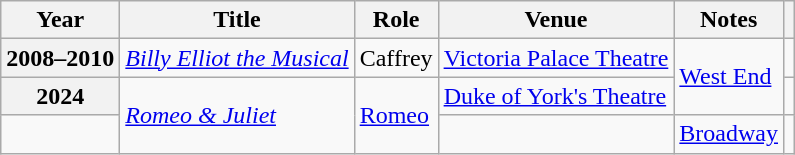<table class="wikitable sortable plainrowheaders unsortable">
<tr>
<th scope="col">Year</th>
<th scope="col">Title</th>
<th scope="col">Role</th>
<th scope="col">Venue</th>
<th scope=col>Notes</th>
<th scope="col" class="unsortable"></th>
</tr>
<tr>
<th scope=row>2008–2010</th>
<td><em><a href='#'>Billy Elliot the Musical</a></em></td>
<td> Caffrey</td>
<td><a href='#'>Victoria Palace Theatre</a></td>
<td rowspan=2><a href='#'>West End</a></td>
<td style="text-align:center;"></td>
</tr>
<tr>
<th scope=row>2024</th>
<td rowspan=2><em><a href='#'>Romeo & Juliet</a></em></td>
<td rowspan=2><a href='#'>Romeo</a></td>
<td><a href='#'>Duke of York's Theatre</a></td>
<td style="text-align:center;"></td>
</tr>
<tr>
<td></td>
<td></td>
<td><a href='#'>Broadway</a></td>
<td style="text-align:center;"></td>
</tr>
</table>
